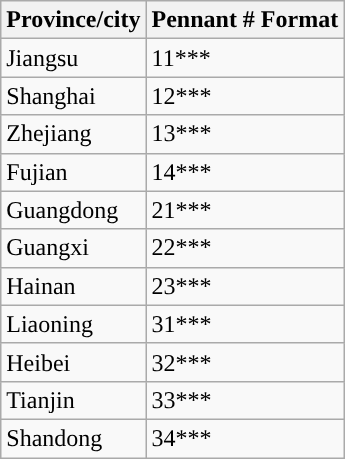<table class="wikitable">
<tr>
<th>Province/city</th>
<th>Pennant # Format</th>
</tr>
<tr>
<td>Jiangsu</td>
<td>11***</td>
</tr>
<tr>
<td>Shanghai</td>
<td>12***</td>
</tr>
<tr>
<td>Zhejiang</td>
<td>13***</td>
</tr>
<tr>
<td>Fujian</td>
<td>14***</td>
</tr>
<tr>
<td>Guangdong</td>
<td>21***</td>
</tr>
<tr>
<td>Guangxi</td>
<td>22***</td>
</tr>
<tr>
<td>Hainan</td>
<td>23***</td>
</tr>
<tr>
<td>Liaoning</td>
<td>31***</td>
</tr>
<tr>
<td>Heibei</td>
<td>32***</td>
</tr>
<tr>
<td>Tianjin</td>
<td>33***</td>
</tr>
<tr>
<td>Shandong</td>
<td>34***</td>
</tr>
</table>
